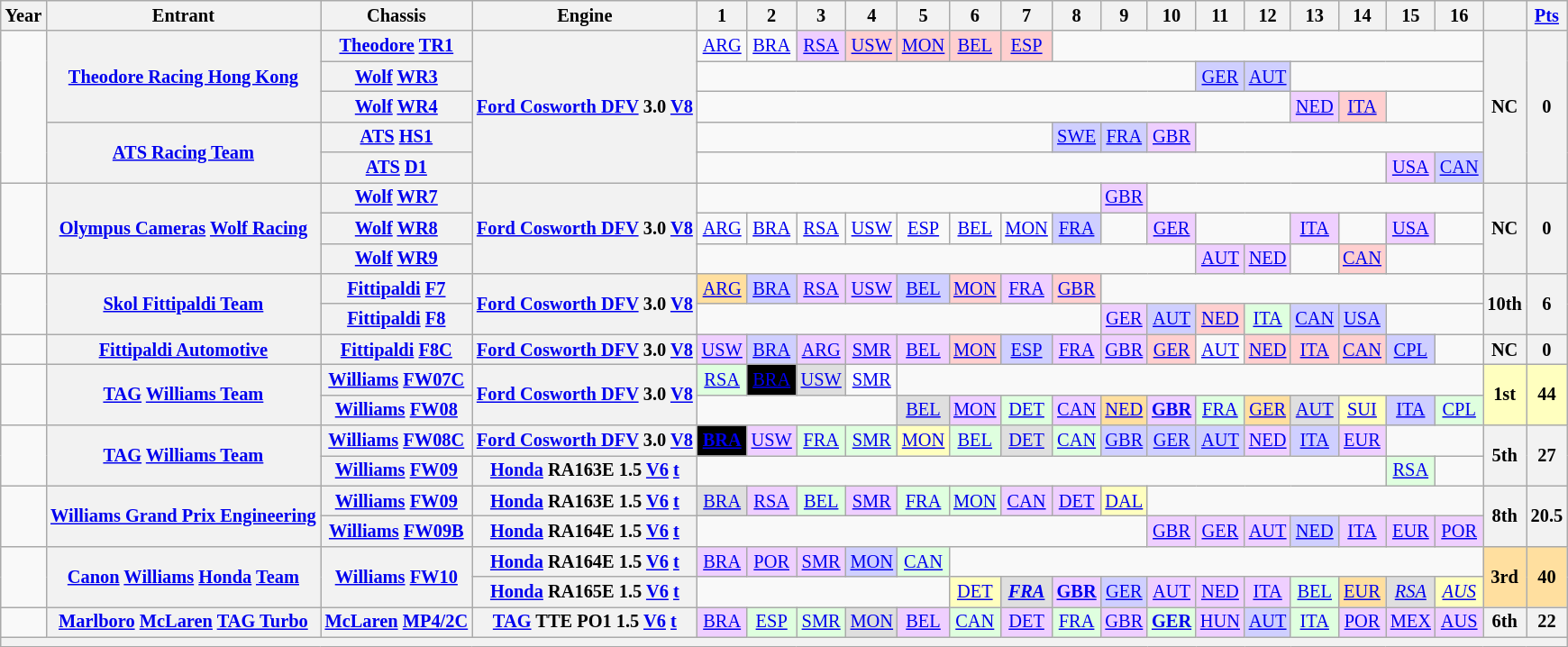<table class="wikitable" style="text-align:center; font-size:85%">
<tr>
<th>Year</th>
<th>Entrant</th>
<th>Chassis</th>
<th>Engine</th>
<th>1</th>
<th>2</th>
<th>3</th>
<th>4</th>
<th>5</th>
<th>6</th>
<th>7</th>
<th>8</th>
<th>9</th>
<th>10</th>
<th>11</th>
<th>12</th>
<th>13</th>
<th>14</th>
<th>15</th>
<th>16</th>
<th></th>
<th><a href='#'>Pts</a></th>
</tr>
<tr>
<td rowspan="5"></td>
<th rowspan="3"><a href='#'>Theodore Racing Hong Kong</a></th>
<th><a href='#'>Theodore</a> <a href='#'>TR1</a></th>
<th rowspan="5"><a href='#'>Ford Cosworth DFV</a> 3.0 <a href='#'>V8</a></th>
<td><a href='#'>ARG</a></td>
<td><a href='#'>BRA</a></td>
<td style="background:#EFCFFF;"><a href='#'>RSA</a><br></td>
<td style="background:#FFCFCF;"><a href='#'>USW</a><br></td>
<td style="background:#FFCFCF;"><a href='#'>MON</a><br></td>
<td style="background:#FFCFCF;"><a href='#'>BEL</a><br></td>
<td style="background:#FFCFCF;"><a href='#'>ESP</a><br></td>
<td colspan="9"></td>
<th rowspan="5">NC</th>
<th rowspan="5">0</th>
</tr>
<tr>
<th><a href='#'>Wolf</a> <a href='#'>WR3</a></th>
<td colspan="10"></td>
<td style="background:#CFCFFF;"><a href='#'>GER</a><br></td>
<td style="background:#CFCFFF;"><a href='#'>AUT</a><br></td>
<td colspan="4"></td>
</tr>
<tr>
<th><a href='#'>Wolf</a> <a href='#'>WR4</a></th>
<td colspan="12"></td>
<td style="background:#EFCFFF;"><a href='#'>NED</a><br></td>
<td style="background:#FFCFCF;"><a href='#'>ITA</a><br></td>
<td colspan="2"></td>
</tr>
<tr>
<th rowspan="2"><a href='#'>ATS Racing Team</a></th>
<th><a href='#'>ATS</a> <a href='#'>HS1</a></th>
<td colspan="7"></td>
<td style="background:#CFCFFF;"><a href='#'>SWE</a><br></td>
<td style="background:#CFCFFF;"><a href='#'>FRA</a><br></td>
<td style="background:#EFCFFF;"><a href='#'>GBR</a><br></td>
<td colspan="6"></td>
</tr>
<tr>
<th><a href='#'>ATS</a> <a href='#'>D1</a></th>
<td colspan="14"></td>
<td style="background:#EFCFFF;"><a href='#'>USA</a><br></td>
<td style="background:#CFCFFF;"><a href='#'>CAN</a><br></td>
</tr>
<tr>
<td rowspan="3"></td>
<th rowspan="3"><a href='#'>Olympus Cameras</a> <a href='#'>Wolf Racing</a></th>
<th nowrap=""><a href='#'>Wolf</a> <a href='#'>WR7</a></th>
<th rowspan="3"><a href='#'>Ford Cosworth DFV</a> 3.0 <a href='#'>V8</a></th>
<td colspan="8"></td>
<td style="background:#EFCFFF;"><a href='#'>GBR</a><br></td>
<td colspan="7"></td>
<th rowspan="3">NC</th>
<th rowspan="3">0</th>
</tr>
<tr>
<th nowrap=""><a href='#'>Wolf</a> <a href='#'>WR8</a></th>
<td><a href='#'>ARG</a></td>
<td><a href='#'>BRA</a></td>
<td><a href='#'>RSA</a></td>
<td><a href='#'>USW</a></td>
<td><a href='#'>ESP</a></td>
<td><a href='#'>BEL</a></td>
<td><a href='#'>MON</a></td>
<td style="background:#CFCFFF;"><a href='#'>FRA</a><br></td>
<td></td>
<td style="background:#EFCFFF;"><a href='#'>GER</a><br></td>
<td colspan="2"></td>
<td style="background:#EFCFFF;"><a href='#'>ITA</a><br></td>
<td></td>
<td style="background:#EFCFFF;"><a href='#'>USA</a><br></td>
<td></td>
</tr>
<tr>
<th nowrap><a href='#'>Wolf</a> <a href='#'>WR9</a></th>
<td colspan=10></td>
<td style="background:#EFCFFF;"><a href='#'>AUT</a><br></td>
<td style="background:#EFCFFF;"><a href='#'>NED</a><br></td>
<td></td>
<td style="background:#FFCFCF;"><a href='#'>CAN</a><br></td>
<td colspan=2></td>
</tr>
<tr>
<td rowspan=2></td>
<th rowspan=2 nowrap><a href='#'>Skol Fittipaldi Team</a></th>
<th nowrap><a href='#'>Fittipaldi</a> <a href='#'>F7</a></th>
<th rowspan=2 nowrap><a href='#'>Ford Cosworth DFV</a> 3.0 <a href='#'>V8</a></th>
<td style="background:#FFDF9F;"><a href='#'>ARG</a><br></td>
<td style="background:#CFCFFF;"><a href='#'>BRA</a><br></td>
<td style="background:#EFCFFF;"><a href='#'>RSA</a><br></td>
<td style="background:#EFCFFF;"><a href='#'>USW</a><br></td>
<td style="background:#CFCFFF;"><a href='#'>BEL</a><br></td>
<td style="background:#FFCFCF;"><a href='#'>MON</a><br></td>
<td style="background:#EFCFFF;"><a href='#'>FRA</a><br></td>
<td style="background:#FFCFCF;"><a href='#'>GBR</a><br></td>
<td colspan=8></td>
<th rowspan=2>10th</th>
<th rowspan=2>6</th>
</tr>
<tr>
<th nowrap><a href='#'>Fittipaldi</a> <a href='#'>F8</a></th>
<td colspan=8></td>
<td style="background:#EFCFFF;"><a href='#'>GER</a><br></td>
<td style="background:#CFCFFF;"><a href='#'>AUT</a><br></td>
<td style="background:#FFCFCF;"><a href='#'>NED</a><br></td>
<td style="background:#DFFFDF;"><a href='#'>ITA</a><br></td>
<td style="background:#CFCFFF;"><a href='#'>CAN</a><br></td>
<td style="background:#CFCFFF;"><a href='#'>USA</a><br></td>
<td colspan=2></td>
</tr>
<tr>
<td></td>
<th nowrap><a href='#'>Fittipaldi Automotive</a></th>
<th nowrap><a href='#'>Fittipaldi</a> <a href='#'>F8C</a></th>
<th nowrap><a href='#'>Ford Cosworth DFV</a> 3.0 <a href='#'>V8</a></th>
<td style="background:#EFCFFF;"><a href='#'>USW</a><br></td>
<td style="background:#CFCFFF;"><a href='#'>BRA</a><br></td>
<td style="background:#EFCFFF;"><a href='#'>ARG</a><br></td>
<td style="background:#EFCFFF;"><a href='#'>SMR</a><br></td>
<td style="background:#EFCFFF;"><a href='#'>BEL</a><br></td>
<td style="background:#FFCFCF;"><a href='#'>MON</a><br></td>
<td style="background:#CFCFFF;"><a href='#'>ESP</a><br></td>
<td style="background:#EFCFFF;"><a href='#'>FRA</a><br></td>
<td style="background:#EFCFFF;"><a href='#'>GBR</a><br></td>
<td style="background:#FFCFCF;"><a href='#'>GER</a><br></td>
<td><a href='#'>AUT</a></td>
<td style="background:#FFCFCF;"><a href='#'>NED</a><br></td>
<td style="background:#FFCFCF;"><a href='#'>ITA</a><br></td>
<td style="background:#FFCFCF;"><a href='#'>CAN</a><br></td>
<td style="background:#CFCFFF;"><a href='#'>CPL</a><br></td>
<td></td>
<th>NC</th>
<th>0</th>
</tr>
<tr>
<td rowspan=2></td>
<th rowspan=2 nowrap><a href='#'>TAG</a> <a href='#'>Williams Team</a></th>
<th nowrap><a href='#'>Williams</a> <a href='#'>FW07C</a></th>
<th rowspan=2 nowrap><a href='#'>Ford Cosworth DFV</a> 3.0 <a href='#'>V8</a></th>
<td style="background:#DFFFDF;"><a href='#'>RSA</a><br></td>
<td style="background:#000000; color:#ffffff"><a href='#'><span>BRA</span></a><br></td>
<td style="background:#DFDFDF;"><a href='#'>USW</a><br></td>
<td><a href='#'>SMR</a></td>
<td colspan=12></td>
<td rowspan=2 style="background:#FFFFBF;"><strong>1st</strong></td>
<td rowspan=2 style="background:#FFFFBF;"><strong>44</strong></td>
</tr>
<tr>
<th nowrap><a href='#'>Williams</a> <a href='#'>FW08</a></th>
<td colspan=4></td>
<td style="background:#DFDFDF;"><a href='#'>BEL</a><br></td>
<td style="background:#EFCFFF;"><a href='#'>MON</a><br></td>
<td style="background:#DFFFDF;"><a href='#'>DET</a><br></td>
<td style="background:#EFCFFF;"><a href='#'>CAN</a><br></td>
<td style="background:#FFDF9F;"><a href='#'>NED</a><br></td>
<td style="background:#EFCFFF;"><strong><a href='#'>GBR</a></strong><br></td>
<td style="background:#DFFFDF;"><a href='#'>FRA</a><br></td>
<td style="background:#FFDF9F;"><a href='#'>GER</a><br></td>
<td style="background:#DFDFDF;"><a href='#'>AUT</a><br></td>
<td style="background:#FFFFBF;"><a href='#'>SUI</a><br></td>
<td style="background:#CFCFFF;"><a href='#'>ITA</a><br></td>
<td style="background:#DFFFDF;"><a href='#'>CPL</a><br></td>
</tr>
<tr>
<td rowspan=2></td>
<th rowspan=2 nowrap><a href='#'>TAG</a> <a href='#'>Williams Team</a></th>
<th nowrap><a href='#'>Williams</a> <a href='#'>FW08C</a></th>
<th nowrap><a href='#'>Ford Cosworth DFV</a> 3.0 <a href='#'>V8</a></th>
<td style="background:#000000; color:#ffffff"><strong><a href='#'><span>BRA</span></a></strong><br></td>
<td style="background:#EFCFFF;"><a href='#'>USW</a><br></td>
<td style="background:#DFFFDF;"><a href='#'>FRA</a><br></td>
<td style="background:#DFFFDF;"><a href='#'>SMR</a><br></td>
<td style="background:#FFFFBF;"><a href='#'>MON</a><br></td>
<td style="background:#DFFFDF;"><a href='#'>BEL</a><br></td>
<td style="background:#DFDFDF;"><a href='#'>DET</a><br></td>
<td style="background:#DFFFDF;"><a href='#'>CAN</a><br></td>
<td style="background:#CFCFFF;"><a href='#'>GBR</a><br></td>
<td style="background:#CFCFFF;"><a href='#'>GER</a><br></td>
<td style="background:#CFCFFF;"><a href='#'>AUT</a><br></td>
<td style="background:#EFCFFF;"><a href='#'>NED</a><br></td>
<td style="background:#CFCFFF;"><a href='#'>ITA</a><br></td>
<td style="background:#EFCFFF;"><a href='#'>EUR</a><br></td>
<td colspan=2></td>
<th rowspan=2>5th</th>
<th rowspan=2>27</th>
</tr>
<tr>
<th nowrap><a href='#'>Williams</a> <a href='#'>FW09</a></th>
<th nowrap><a href='#'>Honda</a> RA163E 1.5 <a href='#'>V6</a> <a href='#'>t</a></th>
<td colspan=14></td>
<td style="background:#DFFFDF;"><a href='#'>RSA</a><br></td>
<td></td>
</tr>
<tr>
<td rowspan=2></td>
<th rowspan=2 nowrap><a href='#'>Williams Grand Prix Engineering</a></th>
<th nowrap><a href='#'>Williams</a> <a href='#'>FW09</a></th>
<th nowrap><a href='#'>Honda</a> RA163E 1.5 <a href='#'>V6</a> <a href='#'>t</a></th>
<td style="background:#DFDFDF;"><a href='#'>BRA</a><br></td>
<td style="background:#EFCFFF;"><a href='#'>RSA</a><br></td>
<td style="background:#DFFFDF;"><a href='#'>BEL</a><br></td>
<td style="background:#EFCFFF;"><a href='#'>SMR</a><br></td>
<td style="background:#DFFFDF;"><a href='#'>FRA</a><br></td>
<td style="background:#DFFFDF;"><a href='#'>MON</a><br></td>
<td style="background:#EFCFFF;"><a href='#'>CAN</a><br></td>
<td style="background:#EFCFFF;"><a href='#'>DET</a><br></td>
<td style="background:#FFFFBF;"><a href='#'>DAL</a><br></td>
<td colspan=7></td>
<th rowspan=2>8th</th>
<th rowspan=2>20.5</th>
</tr>
<tr>
<th nowrap><a href='#'>Williams</a> <a href='#'>FW09B</a></th>
<th nowrap><a href='#'>Honda</a> RA164E 1.5 <a href='#'>V6</a> <a href='#'>t</a></th>
<td colspan=9></td>
<td style="background:#EFCFFF;"><a href='#'>GBR</a><br></td>
<td style="background:#EFCFFF;"><a href='#'>GER</a><br></td>
<td style="background:#EFCFFF;"><a href='#'>AUT</a><br></td>
<td style="background:#CFCFFF;"><a href='#'>NED</a><br></td>
<td style="background:#EFCFFF;"><a href='#'>ITA</a><br></td>
<td style="background:#EFCFFF;"><a href='#'>EUR</a><br></td>
<td style="background:#EFCFFF;"><a href='#'>POR</a><br></td>
</tr>
<tr>
<td rowspan=2></td>
<th rowspan=2 nowrap><a href='#'>Canon</a> <a href='#'>Williams</a> <a href='#'>Honda</a> <a href='#'>Team</a></th>
<th rowspan=2 nowrap><a href='#'>Williams</a> <a href='#'>FW10</a></th>
<th nowrap><a href='#'>Honda</a> RA164E 1.5 <a href='#'>V6</a> <a href='#'>t</a></th>
<td style="background:#EFCFFF;"><a href='#'>BRA</a><br></td>
<td style="background:#EFCFFF;"><a href='#'>POR</a><br></td>
<td style="background:#EFCFFF;"><a href='#'>SMR</a><br></td>
<td style="background:#CFCFFF;"><a href='#'>MON</a><br></td>
<td style="background:#DFFFDF;"><a href='#'>CAN</a><br></td>
<td colspan=11></td>
<td rowspan=2 style="background:#FFDF9F;"><strong>3rd</strong></td>
<td rowspan=2 style="background:#FFDF9F;"><strong>40</strong></td>
</tr>
<tr>
<th nowrap><a href='#'>Honda</a> RA165E 1.5 <a href='#'>V6</a> <a href='#'>t</a></th>
<td colspan=5></td>
<td style="background:#FFFFBF;"><a href='#'>DET</a><br></td>
<td style="background:#DFDFDF;"><strong><em><a href='#'>FRA</a></em></strong><br></td>
<td style="background:#EFCFFF;"><strong><a href='#'>GBR</a></strong><br></td>
<td style="background:#CFCFFF;"><a href='#'>GER</a><br></td>
<td style="background:#EFCFFF;"><a href='#'>AUT</a><br></td>
<td style="background:#EFCFFF;"><a href='#'>NED</a><br></td>
<td style="background:#EFCFFF;"><a href='#'>ITA</a><br></td>
<td style="background:#DFFFDF;"><a href='#'>BEL</a><br></td>
<td style="background:#FFDF9F;"><a href='#'>EUR</a><br></td>
<td style="background:#DFDFDF;"><em><a href='#'>RSA</a></em><br></td>
<td style="background:#FFFFBF;"><em><a href='#'>AUS</a></em><br></td>
</tr>
<tr>
<td></td>
<th nowrap><a href='#'>Marlboro</a> <a href='#'>McLaren</a> <a href='#'>TAG Turbo</a></th>
<th nowrap><a href='#'>McLaren</a> <a href='#'>MP4/2C</a></th>
<th nowrap><a href='#'>TAG</a> TTE PO1 1.5 <a href='#'>V6</a> <a href='#'>t</a></th>
<td style="background:#EFCFFF;"><a href='#'>BRA</a><br></td>
<td style="background:#DFFFDF;"><a href='#'>ESP</a><br></td>
<td style="background:#DFFFDF;"><a href='#'>SMR</a><br></td>
<td style="background:#DFDFDF;"><a href='#'>MON</a><br></td>
<td style="background:#EFCFFF;"><a href='#'>BEL</a><br></td>
<td style="background:#DFFFDF;"><a href='#'>CAN</a><br></td>
<td style="background:#EFCFFF;"><a href='#'>DET</a><br></td>
<td style="background:#DFFFDF;"><a href='#'>FRA</a><br></td>
<td style="background:#EFCFFF;"><a href='#'>GBR</a><br></td>
<td style="background:#DFFFDF;"><strong><a href='#'>GER</a></strong><br></td>
<td style="background:#EFCFFF;"><a href='#'>HUN</a><br></td>
<td style="background:#CFCFFF;"><a href='#'>AUT</a><br></td>
<td style="background:#DFFFDF;"><a href='#'>ITA</a><br></td>
<td style="background:#EFCFFF;"><a href='#'>POR</a><br></td>
<td style="background:#EFCFFF;"><a href='#'>MEX</a><br></td>
<td style="background:#EFCFFF;"><a href='#'>AUS</a><br></td>
<th>6th</th>
<th>22</th>
</tr>
<tr>
<th colspan="22"></th>
</tr>
</table>
